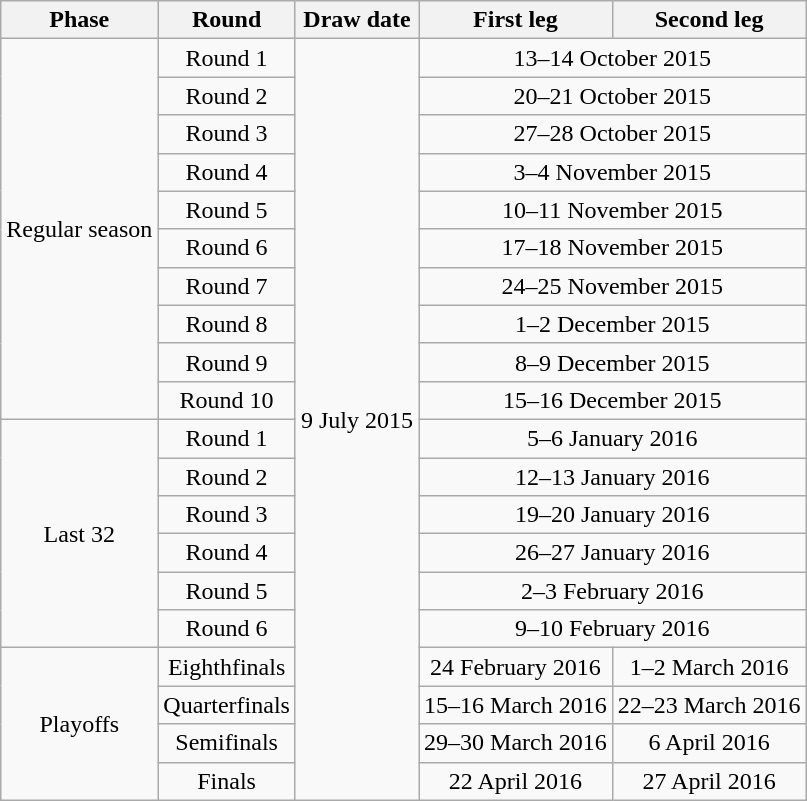<table class="wikitable" style="text-align:center">
<tr>
<th>Phase</th>
<th>Round</th>
<th>Draw date</th>
<th>First leg</th>
<th>Second leg</th>
</tr>
<tr>
<td rowspan=10>Regular season</td>
<td>Round 1</td>
<td rowspan=20>9 July 2015</td>
<td colspan=2>13–14 October 2015</td>
</tr>
<tr>
<td>Round 2</td>
<td colspan=2>20–21 October 2015</td>
</tr>
<tr>
<td>Round 3</td>
<td colspan=2>27–28 October 2015</td>
</tr>
<tr>
<td>Round 4</td>
<td colspan=2>3–4 November 2015</td>
</tr>
<tr>
<td>Round 5</td>
<td colspan=2>10–11 November 2015</td>
</tr>
<tr>
<td>Round 6</td>
<td colspan=2>17–18 November 2015</td>
</tr>
<tr>
<td>Round 7</td>
<td colspan=2>24–25 November 2015</td>
</tr>
<tr>
<td>Round 8</td>
<td colspan=2>1–2 December 2015</td>
</tr>
<tr>
<td>Round 9</td>
<td colspan=2>8–9 December 2015</td>
</tr>
<tr>
<td>Round 10</td>
<td colspan=2>15–16 December 2015</td>
</tr>
<tr>
<td rowspan=6>Last 32</td>
<td>Round 1</td>
<td colspan=2>5–6 January 2016</td>
</tr>
<tr>
<td>Round 2</td>
<td colspan=2>12–13 January 2016</td>
</tr>
<tr>
<td>Round 3</td>
<td colspan=2>19–20 January 2016</td>
</tr>
<tr>
<td>Round 4</td>
<td colspan=2>26–27 January 2016</td>
</tr>
<tr>
<td>Round 5</td>
<td colspan=2>2–3 February 2016</td>
</tr>
<tr>
<td>Round 6</td>
<td colspan=2>9–10 February 2016</td>
</tr>
<tr>
<td rowspan=4>Playoffs</td>
<td>Eighthfinals</td>
<td>24 February 2016</td>
<td>1–2 March 2016</td>
</tr>
<tr>
<td>Quarterfinals</td>
<td>15–16 March 2016</td>
<td>22–23 March 2016</td>
</tr>
<tr>
<td>Semifinals</td>
<td>29–30 March 2016</td>
<td>6 April 2016</td>
</tr>
<tr>
<td>Finals</td>
<td>22 April 2016</td>
<td>27 April 2016</td>
</tr>
</table>
